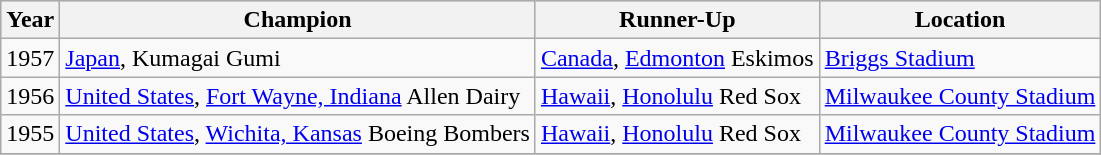<table class="wikitable sortable" font=90%">
<tr bgcolor="#CCCCCC">
<th><strong>Year</strong></th>
<th><strong>Champion</strong></th>
<th><strong>Runner-Up</strong></th>
<th><strong>Location</strong></th>
</tr>
<tr>
<td>1957</td>
<td><a href='#'>Japan</a>, Kumagai Gumi</td>
<td><a href='#'>Canada</a>, <a href='#'>Edmonton</a> Eskimos</td>
<td><a href='#'>Briggs Stadium</a></td>
</tr>
<tr>
<td>1956</td>
<td><a href='#'>United States</a>, <a href='#'>Fort Wayne, Indiana</a> Allen Dairy</td>
<td><a href='#'>Hawaii</a>, <a href='#'>Honolulu</a> Red Sox</td>
<td><a href='#'>Milwaukee County Stadium</a></td>
</tr>
<tr>
<td>1955</td>
<td><a href='#'>United States</a>, <a href='#'>Wichita, Kansas</a> Boeing Bombers</td>
<td><a href='#'>Hawaii</a>, <a href='#'>Honolulu</a> Red Sox</td>
<td><a href='#'>Milwaukee County Stadium</a></td>
</tr>
<tr>
</tr>
</table>
